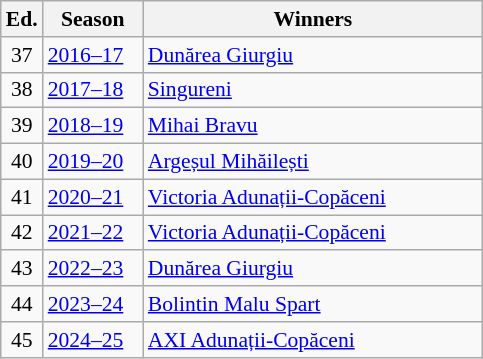<table class="wikitable" style="font-size:90%">
<tr>
<th><abbr>Ed.</abbr></th>
<th width="60">Season</th>
<th width="220">Winners</th>
</tr>
<tr>
<td align=center>37</td>
<td><a href='#'>2016–17</a></td>
<td><a href='#'>Dunărea Giurgiu</a></td>
</tr>
<tr>
<td align=center>38</td>
<td><a href='#'>2017–18</a></td>
<td><a href='#'>Singureni</a></td>
</tr>
<tr>
<td align=center>39</td>
<td><a href='#'>2018–19</a></td>
<td><a href='#'>Mihai Bravu</a></td>
</tr>
<tr>
<td align=center>40</td>
<td><a href='#'>2019–20</a></td>
<td><a href='#'>Argeșul Mihăilești</a></td>
</tr>
<tr>
<td align=center>41</td>
<td><a href='#'>2020–21</a></td>
<td><a href='#'>Victoria Adunații-Copăceni</a></td>
</tr>
<tr>
<td align=center>42</td>
<td><a href='#'>2021–22</a></td>
<td><a href='#'>Victoria Adunații-Copăceni</a></td>
</tr>
<tr>
<td align=center>43</td>
<td><a href='#'>2022–23</a></td>
<td><a href='#'>Dunărea Giurgiu</a></td>
</tr>
<tr>
<td align=center>44</td>
<td><a href='#'>2023–24</a></td>
<td><a href='#'>Bolintin Malu Spart</a></td>
</tr>
<tr>
<td align=center>45</td>
<td><a href='#'>2024–25</a></td>
<td><a href='#'>AXI Adunații-Copăceni</a></td>
</tr>
</table>
